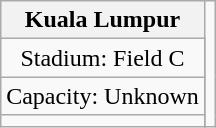<table class="wikitable" style="text-align:center; margin: 1em auto;">
<tr>
<th colspan="2">Kuala Lumpur</th>
<td rowspan=4></td>
</tr>
<tr>
<td>Stadium: Field C</td>
</tr>
<tr>
<td>Capacity: Unknown</td>
</tr>
<tr>
<td></td>
</tr>
</table>
